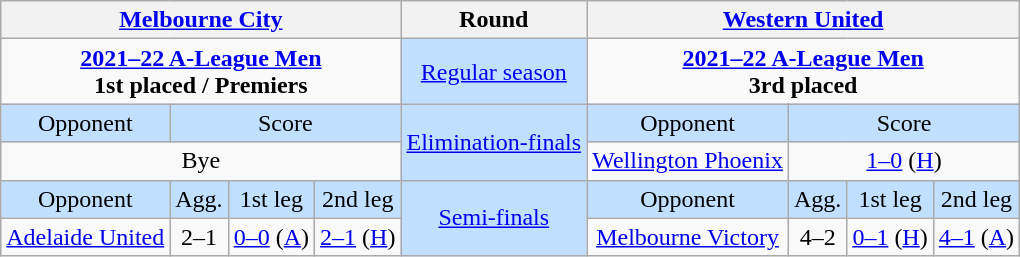<table class="wikitable" style="text-align:center">
<tr>
<th colspan="4"><a href='#'>Melbourne City</a></th>
<th>Round</th>
<th colspan="4"><a href='#'>Western United</a></th>
</tr>
<tr>
<td colspan="4" style="vertical-align:top"><strong><a href='#'>2021–22 A-League Men</a><br>1st placed / Premiers</strong><br><div></div></td>
<td style="background:#C1E0FF"><a href='#'>Regular season</a></td>
<td colspan="4" style="vertical-align:top"><strong><a href='#'>2021–22 A-League Men</a><br>3rd placed</strong><br><div></div></td>
</tr>
<tr style="background:#c1e0ff">
<td>Opponent</td>
<td colspan="3">Score</td>
<td rowspan=2><a href='#'>Elimination-finals</a></td>
<td>Opponent</td>
<td colspan="3">Score</td>
</tr>
<tr>
<td colspan="4">Bye</td>
<td><a href='#'>Wellington Phoenix</a></td>
<td colspan="3"><a href='#'>1–0</a> (<a href='#'>H</a>)</td>
</tr>
<tr style="background:#C1E0FF">
<td>Opponent</td>
<td>Agg.</td>
<td>1st leg</td>
<td>2nd leg</td>
<td rowspan=2><a href='#'>Semi-finals</a></td>
<td>Opponent</td>
<td>Agg.</td>
<td>1st leg</td>
<td>2nd leg</td>
</tr>
<tr>
<td><a href='#'>Adelaide United</a></td>
<td>2–1</td>
<td><a href='#'>0–0</a> (<a href='#'>A</a>)</td>
<td><a href='#'>2–1</a>  (<a href='#'>H</a>)</td>
<td><a href='#'>Melbourne Victory</a></td>
<td>4–2</td>
<td><a href='#'>0–1</a> (<a href='#'>H</a>)</td>
<td><a href='#'>4–1</a> (<a href='#'>A</a>)</td>
</tr>
</table>
